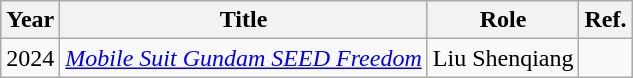<table class="wikitable sortable plainrowheaders">
<tr>
<th scope="col">Year</th>
<th scope="col">Title</th>
<th scope="col">Role</th>
<th scope="col" class="unsortable">Ref.</th>
</tr>
<tr>
<td>2024</td>
<td><em><a href='#'>Mobile Suit Gundam SEED Freedom</a></em></td>
<td>Liu Shenqiang</td>
<td></td>
</tr>
</table>
